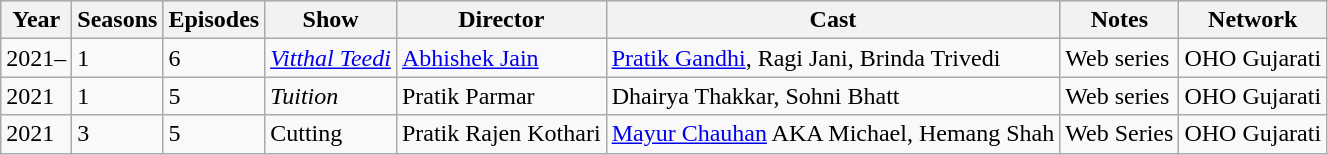<table class="wikitable">
<tr style="background:#ccc; text-align:center;">
<th>Year</th>
<th>Seasons</th>
<th>Episodes</th>
<th>Show</th>
<th>Director</th>
<th>Cast</th>
<th>Notes</th>
<th>Network</th>
</tr>
<tr>
<td>2021–</td>
<td>1</td>
<td>6</td>
<td><em><a href='#'>Vitthal Teedi</a></em></td>
<td><a href='#'>Abhishek Jain</a></td>
<td><a href='#'>Pratik Gandhi</a>, Ragi Jani, Brinda Trivedi</td>
<td>Web series</td>
<td>OHO Gujarati</td>
</tr>
<tr>
<td>2021</td>
<td>1</td>
<td>5</td>
<td><em>Tuition</em></td>
<td>Pratik Parmar</td>
<td>Dhairya Thakkar, Sohni Bhatt</td>
<td>Web series</td>
<td>OHO Gujarati</td>
</tr>
<tr>
<td>2021</td>
<td>3</td>
<td>5</td>
<td>Cutting</td>
<td>Pratik Rajen Kothari</td>
<td><a href='#'>Mayur Chauhan</a> AKA Michael, Hemang Shah</td>
<td>Web Series</td>
<td>OHO Gujarati</td>
</tr>
</table>
